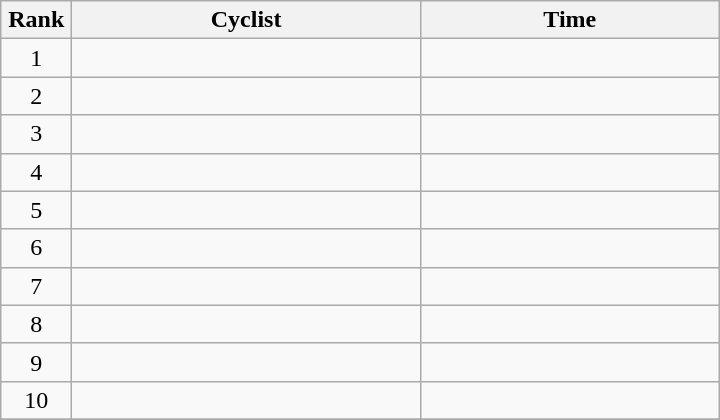<table class="wikitable" style="width:30em;margin-bottom:0;">
<tr>
<th>Rank</th>
<th>Cyclist</th>
<th>Time</th>
</tr>
<tr>
<td style="width:40px; text-align:center;">1</td>
<td style="width:225px;"></td>
<td align="right"></td>
</tr>
<tr>
<td style="text-align:center;">2</td>
<td></td>
<td align="right"></td>
</tr>
<tr>
<td style="text-align:center;">3</td>
<td></td>
<td align="right"></td>
</tr>
<tr>
<td style="text-align:center;">4</td>
<td></td>
<td align="right"></td>
</tr>
<tr>
<td style="text-align:center;">5</td>
<td></td>
<td align="right"></td>
</tr>
<tr>
<td style="text-align:center;">6</td>
<td></td>
<td align="right"></td>
</tr>
<tr>
<td style="text-align:center;">7</td>
<td></td>
<td align="right"></td>
</tr>
<tr>
<td style="text-align:center;">8</td>
<td></td>
<td align="right"></td>
</tr>
<tr>
<td style="text-align:center;">9</td>
<td></td>
<td align="right"></td>
</tr>
<tr>
<td style="text-align:center;">10</td>
<td></td>
<td align="right"></td>
</tr>
<tr>
</tr>
</table>
